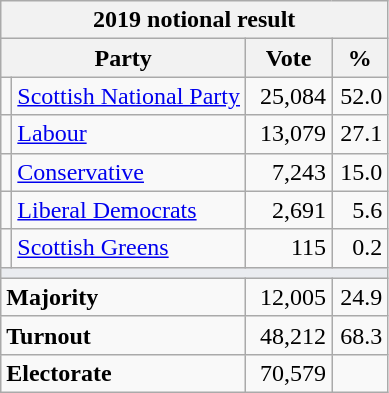<table class="wikitable">
<tr>
<th colspan="4">2019 notional result  </th>
</tr>
<tr>
<th bgcolor="#DDDDFF" width="130px" colspan="2">Party</th>
<th bgcolor="#DDDDFF" width="50px">Vote</th>
<th bgcolor="#DDDDFF" width="30px">%</th>
</tr>
<tr>
<td></td>
<td><a href='#'>Scottish National Party</a></td>
<td align=right>25,084</td>
<td align=right>52.0</td>
</tr>
<tr>
<td></td>
<td><a href='#'>Labour</a></td>
<td align="right">13,079</td>
<td align="right">27.1</td>
</tr>
<tr>
<td></td>
<td><a href='#'>Conservative</a></td>
<td align=right>7,243</td>
<td align=right>15.0</td>
</tr>
<tr>
<td></td>
<td><a href='#'>Liberal Democrats</a></td>
<td align=right>2,691</td>
<td align=right>5.6</td>
</tr>
<tr>
<td></td>
<td><a href='#'>Scottish Greens</a></td>
<td align=right>115</td>
<td align=right>0.2</td>
</tr>
<tr>
<td colspan="4" bgcolor="#EAECF0"></td>
</tr>
<tr>
<td colspan="2"><strong>Majority</strong></td>
<td align="right">12,005</td>
<td align="right">24.9</td>
</tr>
<tr>
<td colspan="2"><strong>Turnout</strong></td>
<td align="right">48,212</td>
<td align="right">68.3</td>
</tr>
<tr>
<td colspan="2"><strong>Electorate</strong></td>
<td align=right>70,579</td>
</tr>
</table>
